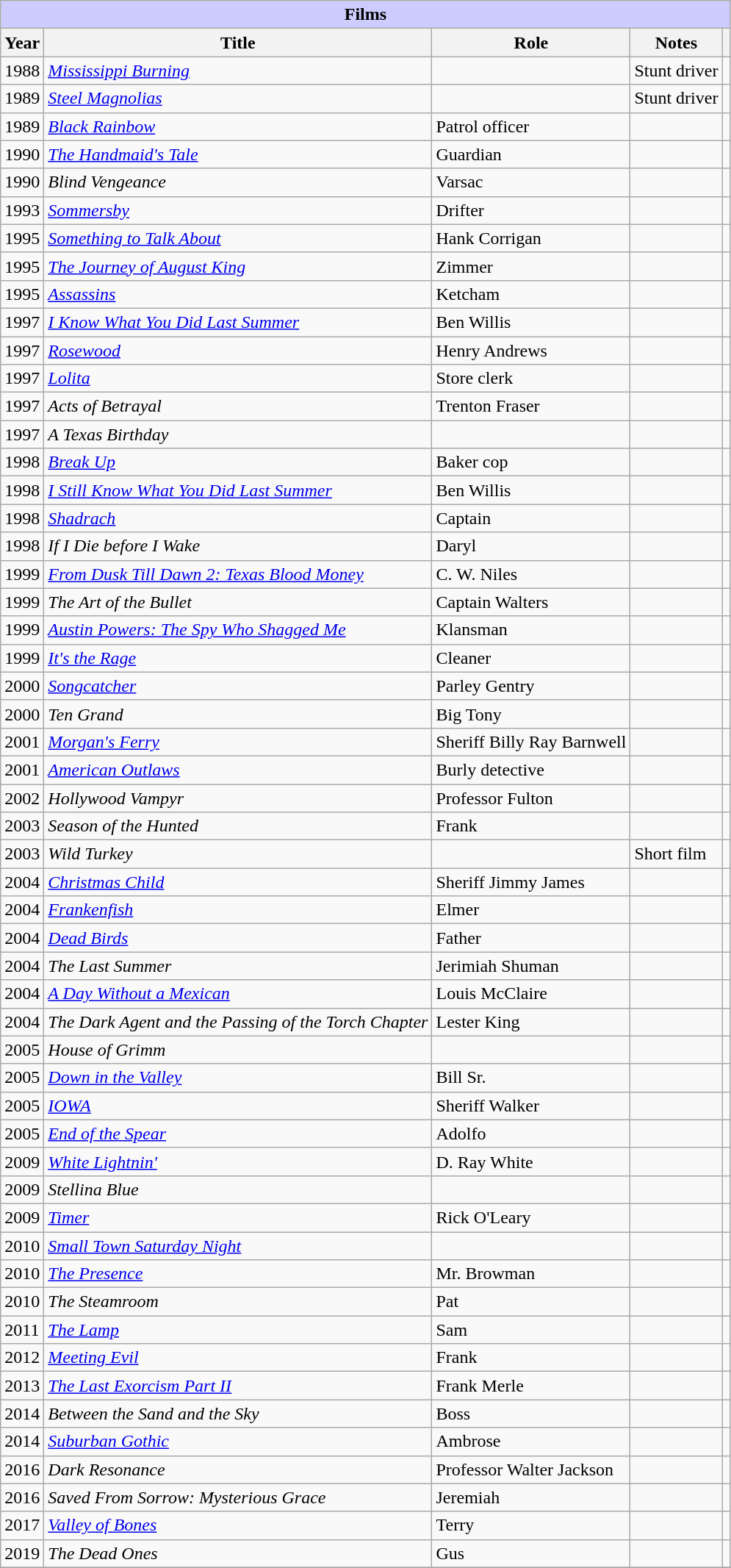<table class="wikitable">
<tr>
<th colspan="5" style="background-color:#ccccff;">Films</th>
</tr>
<tr>
<th>Year</th>
<th>Title</th>
<th>Role</th>
<th>Notes</th>
<th></th>
</tr>
<tr>
<td>1988</td>
<td><em><a href='#'>Mississippi Burning</a></em></td>
<td></td>
<td>Stunt driver</td>
<td style="text-align:center"></td>
</tr>
<tr>
<td>1989</td>
<td><em><a href='#'>Steel Magnolias</a></em></td>
<td></td>
<td>Stunt driver</td>
<td style="text-align:center"></td>
</tr>
<tr>
<td>1989</td>
<td><em><a href='#'>Black Rainbow</a></em></td>
<td>Patrol officer</td>
<td></td>
<td style="text-align:center"></td>
</tr>
<tr>
<td>1990</td>
<td><em><a href='#'>The Handmaid's Tale</a></em></td>
<td>Guardian</td>
<td></td>
<td style="text-align:center"></td>
</tr>
<tr>
<td>1990</td>
<td><em>Blind Vengeance</em></td>
<td>Varsac</td>
<td></td>
<td style="text-align:center"></td>
</tr>
<tr>
<td>1993</td>
<td><em><a href='#'>Sommersby</a></em></td>
<td>Drifter</td>
<td></td>
<td style="text-align:center"></td>
</tr>
<tr>
<td>1995</td>
<td><em><a href='#'>Something to Talk About</a></em></td>
<td>Hank Corrigan</td>
<td></td>
<td style="text-align:center"></td>
</tr>
<tr>
<td>1995</td>
<td><em><a href='#'>The Journey of August King</a></em></td>
<td>Zimmer</td>
<td></td>
<td style="text-align:center"></td>
</tr>
<tr>
<td>1995</td>
<td><em><a href='#'>Assassins</a></em></td>
<td>Ketcham</td>
<td></td>
<td style="text-align:center"></td>
</tr>
<tr>
<td>1997</td>
<td><em><a href='#'>I Know What You Did Last Summer</a></em></td>
<td>Ben Willis</td>
<td></td>
<td style="text-align:center"></td>
</tr>
<tr>
<td>1997</td>
<td><em><a href='#'>Rosewood</a></em></td>
<td>Henry Andrews</td>
<td></td>
<td style="text-align:center"></td>
</tr>
<tr>
<td>1997</td>
<td><em><a href='#'>Lolita</a></em></td>
<td>Store clerk</td>
<td></td>
<td style="text-align:center"></td>
</tr>
<tr>
<td>1997</td>
<td><em>Acts of Betrayal</em></td>
<td>Trenton Fraser</td>
<td></td>
<td style="text-align:center"></td>
</tr>
<tr>
<td>1997</td>
<td><em>A Texas Birthday</em></td>
<td></td>
<td></td>
<td style="text-align:center"></td>
</tr>
<tr>
<td>1998</td>
<td><em><a href='#'>Break Up</a></em></td>
<td>Baker cop</td>
<td></td>
<td style="text-align:center"></td>
</tr>
<tr>
<td>1998</td>
<td><em><a href='#'>I Still Know What You Did Last Summer</a></em></td>
<td>Ben Willis</td>
<td></td>
<td style="text-align:center"></td>
</tr>
<tr>
<td>1998</td>
<td><em><a href='#'>Shadrach</a></em></td>
<td>Captain</td>
<td></td>
<td style="text-align:center"></td>
</tr>
<tr>
<td>1998</td>
<td><em>If I Die before I Wake</em></td>
<td>Daryl</td>
<td></td>
<td style="text-align:center"></td>
</tr>
<tr>
<td>1999</td>
<td><em><a href='#'>From Dusk Till Dawn 2: Texas Blood Money</a></em></td>
<td>C. W. Niles</td>
<td></td>
<td style="text-align:center"></td>
</tr>
<tr>
<td>1999</td>
<td><em>The Art of the Bullet</em></td>
<td>Captain Walters</td>
<td></td>
<td style="text-align:center"></td>
</tr>
<tr>
<td>1999</td>
<td><em><a href='#'>Austin Powers: The Spy Who Shagged Me</a></em></td>
<td>Klansman</td>
<td></td>
<td style="text-align:center"></td>
</tr>
<tr>
<td>1999</td>
<td><em><a href='#'>It's the Rage</a></em></td>
<td>Cleaner</td>
<td></td>
<td style="text-align:center"></td>
</tr>
<tr>
<td>2000</td>
<td><em><a href='#'>Songcatcher</a></em></td>
<td>Parley Gentry</td>
<td></td>
<td style="text-align:center"></td>
</tr>
<tr>
<td>2000</td>
<td><em>Ten Grand</em></td>
<td>Big Tony</td>
<td></td>
<td style="text-align:center"></td>
</tr>
<tr>
<td>2001</td>
<td><em><a href='#'>Morgan's Ferry</a></em></td>
<td>Sheriff Billy Ray Barnwell</td>
<td></td>
<td style="text-align:center"></td>
</tr>
<tr>
<td>2001</td>
<td><em><a href='#'>American Outlaws</a></em></td>
<td>Burly detective</td>
<td></td>
<td style="text-align:center"></td>
</tr>
<tr>
<td>2002</td>
<td><em>Hollywood Vampyr</em></td>
<td>Professor Fulton</td>
<td></td>
<td style="text-align:center"></td>
</tr>
<tr>
<td>2003</td>
<td><em>Season of the Hunted</em></td>
<td>Frank</td>
<td></td>
<td style="text-align:center"></td>
</tr>
<tr>
<td>2003</td>
<td><em>Wild Turkey</em></td>
<td></td>
<td>Short film</td>
<td style="text-align:center"></td>
</tr>
<tr>
<td>2004</td>
<td><em><a href='#'>Christmas Child</a></em></td>
<td>Sheriff Jimmy James</td>
<td></td>
<td style="text-align:center"></td>
</tr>
<tr>
<td>2004</td>
<td><em><a href='#'>Frankenfish</a></em></td>
<td>Elmer</td>
<td></td>
<td style="text-align:center"></td>
</tr>
<tr>
<td>2004</td>
<td><em><a href='#'>Dead Birds</a></em></td>
<td>Father</td>
<td></td>
<td style="text-align:center"></td>
</tr>
<tr>
<td>2004</td>
<td><em>The Last Summer</em></td>
<td>Jerimiah Shuman</td>
<td></td>
<td style="text-align:center"></td>
</tr>
<tr>
<td>2004</td>
<td><em><a href='#'>A Day Without a Mexican</a></em></td>
<td>Louis McClaire</td>
<td></td>
<td style="text-align:center"></td>
</tr>
<tr>
<td>2004</td>
<td><em>The Dark Agent and the Passing of the Torch Chapter</em></td>
<td>Lester King</td>
<td></td>
<td style="text-align:center"></td>
</tr>
<tr>
<td>2005</td>
<td><em>House of Grimm</em></td>
<td></td>
<td></td>
<td style="text-align:center"></td>
</tr>
<tr>
<td>2005</td>
<td><em><a href='#'>Down in the Valley</a></em></td>
<td>Bill Sr.</td>
<td></td>
<td style="text-align:center"></td>
</tr>
<tr>
<td>2005</td>
<td><em><a href='#'>IOWA</a></em></td>
<td>Sheriff Walker</td>
<td></td>
<td style="text-align:center"></td>
</tr>
<tr>
<td>2005</td>
<td><em><a href='#'>End of the Spear</a></em></td>
<td>Adolfo</td>
<td></td>
<td style="text-align:center"></td>
</tr>
<tr>
<td>2009</td>
<td><em><a href='#'>White Lightnin'</a></em></td>
<td>D. Ray White</td>
<td></td>
<td style="text-align:center"></td>
</tr>
<tr>
<td>2009</td>
<td><em>Stellina Blue</em></td>
<td></td>
<td></td>
<td style="text-align:center"></td>
</tr>
<tr>
<td>2009</td>
<td><em><a href='#'>Timer</a></em></td>
<td>Rick O'Leary</td>
<td></td>
<td style="text-align:center"></td>
</tr>
<tr>
<td>2010</td>
<td><em><a href='#'>Small Town Saturday Night</a></em></td>
<td></td>
<td></td>
<td style="text-align:center"></td>
</tr>
<tr>
<td>2010</td>
<td><em><a href='#'>The Presence</a></em></td>
<td>Mr. Browman</td>
<td></td>
<td style="text-align:center"></td>
</tr>
<tr>
<td>2010</td>
<td><em>The Steamroom</em></td>
<td>Pat</td>
<td></td>
<td style="text-align:center"></td>
</tr>
<tr>
<td>2011</td>
<td><em><a href='#'>The Lamp</a></em></td>
<td>Sam</td>
<td></td>
<td style="text-align:center"></td>
</tr>
<tr>
<td>2012</td>
<td><em><a href='#'>Meeting Evil</a></em></td>
<td>Frank</td>
<td></td>
<td style="text-align:center"></td>
</tr>
<tr>
<td>2013</td>
<td><em><a href='#'>The Last Exorcism Part II</a></em></td>
<td>Frank Merle</td>
<td></td>
<td style="text-align:center"></td>
</tr>
<tr>
<td>2014</td>
<td><em>Between the Sand and the Sky</em></td>
<td>Boss</td>
<td></td>
<td style="text-align:center"></td>
</tr>
<tr>
<td>2014</td>
<td><em><a href='#'>Suburban Gothic</a></em></td>
<td>Ambrose</td>
<td></td>
<td style="text-align:center"></td>
</tr>
<tr>
<td>2016</td>
<td><em>Dark Resonance</em></td>
<td>Professor Walter Jackson</td>
<td></td>
<td style="text-align:center"></td>
</tr>
<tr>
<td>2016</td>
<td><em>Saved From Sorrow: Mysterious Grace</em></td>
<td>Jeremiah</td>
<td></td>
<td style="text-align:center"></td>
</tr>
<tr>
<td>2017</td>
<td><em><a href='#'>Valley of Bones</a></em></td>
<td>Terry</td>
<td></td>
<td style="text-align:center"></td>
</tr>
<tr>
<td>2019</td>
<td><em>The Dead Ones</em></td>
<td>Gus</td>
<td></td>
<td style="text-align:center"></td>
</tr>
<tr>
</tr>
</table>
